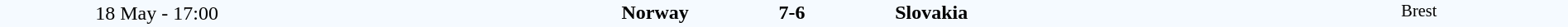<table style="width: 100%; background:#F5FAFF;" cellspacing="0">
<tr>
<td align=center rowspan=3 width=20%>18 May - 17:00</td>
</tr>
<tr>
<td width=24% align=right><strong>Norway</strong></td>
<td align=center width=13%><strong>7-6</strong></td>
<td width=24%><strong>Slovakia</strong></td>
<td style=font-size:85% rowspan=3 valign=top align=center>Brest</td>
</tr>
<tr style=font-size:85%>
<td align=right valign=top></td>
<td></td>
<td></td>
</tr>
</table>
